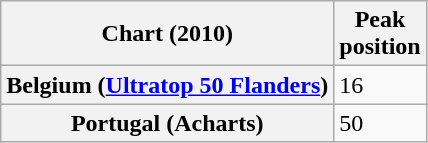<table class="wikitable sortable plainrowheaders">
<tr>
<th scope="col">Chart (2010)</th>
<th scope="col">Peak<br>position</th>
</tr>
<tr>
<th scope="row">Belgium (<a href='#'>Ultratop 50 Flanders</a>)</th>
<td>16</td>
</tr>
<tr>
<th scope="row">Portugal (Acharts)</th>
<td>50</td>
</tr>
</table>
